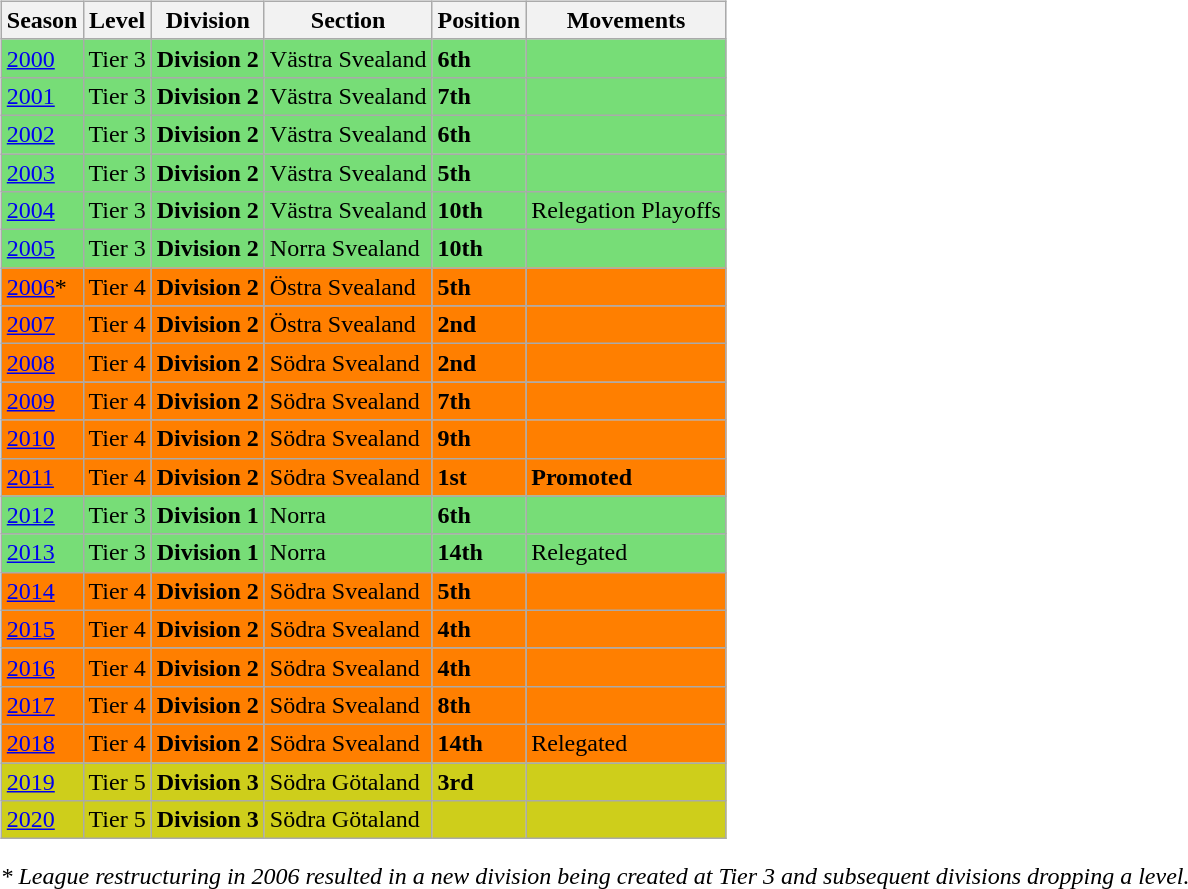<table>
<tr>
<td valign="top" width=0%><br><table class="wikitable">
<tr style="background:#f0f6fa;">
<th><strong>Season</strong></th>
<th><strong>Level</strong></th>
<th><strong>Division</strong></th>
<th><strong>Section</strong></th>
<th><strong>Position</strong></th>
<th><strong>Movements</strong></th>
</tr>
<tr>
<td style="background:#77DD77;"><a href='#'>2000</a></td>
<td style="background:#77DD77;">Tier 3</td>
<td style="background:#77DD77;"><strong>Division 2</strong></td>
<td style="background:#77DD77;">Västra Svealand</td>
<td style="background:#77DD77;"><strong>6th</strong></td>
<td style="background:#77DD77;"></td>
</tr>
<tr>
<td style="background:#77DD77;"><a href='#'>2001</a></td>
<td style="background:#77DD77;">Tier 3</td>
<td style="background:#77DD77;"><strong>Division 2</strong></td>
<td style="background:#77DD77;">Västra Svealand</td>
<td style="background:#77DD77;"><strong>7th</strong></td>
<td style="background:#77DD77;"></td>
</tr>
<tr>
<td style="background:#77DD77;"><a href='#'>2002</a></td>
<td style="background:#77DD77;">Tier 3</td>
<td style="background:#77DD77;"><strong>Division 2</strong></td>
<td style="background:#77DD77;">Västra Svealand</td>
<td style="background:#77DD77;"><strong>6th</strong></td>
<td style="background:#77DD77;"></td>
</tr>
<tr>
<td style="background:#77DD77;"><a href='#'>2003</a></td>
<td style="background:#77DD77;">Tier 3</td>
<td style="background:#77DD77;"><strong>Division 2</strong></td>
<td style="background:#77DD77;">Västra Svealand</td>
<td style="background:#77DD77;"><strong>5th</strong></td>
<td style="background:#77DD77;"></td>
</tr>
<tr>
<td style="background:#77DD77;"><a href='#'>2004</a></td>
<td style="background:#77DD77;">Tier 3</td>
<td style="background:#77DD77;"><strong>Division 2</strong></td>
<td style="background:#77DD77;">Västra Svealand</td>
<td style="background:#77DD77;"><strong>10th</strong></td>
<td style="background:#77DD77;">Relegation Playoffs</td>
</tr>
<tr>
<td style="background:#77DD77;"><a href='#'>2005</a></td>
<td style="background:#77DD77;">Tier 3</td>
<td style="background:#77DD77;"><strong>Division 2</strong></td>
<td style="background:#77DD77;">Norra Svealand</td>
<td style="background:#77DD77;"><strong>10th</strong></td>
<td style="background:#77DD77;"></td>
</tr>
<tr>
<td style="background:#FF7F00;"><a href='#'>2006</a>*</td>
<td style="background:#FF7F00;">Tier 4</td>
<td style="background:#FF7F00;"><strong>Division 2</strong></td>
<td style="background:#FF7F00;">Östra Svealand</td>
<td style="background:#FF7F00;"><strong>5th</strong></td>
<td style="background:#FF7F00;"></td>
</tr>
<tr>
<td style="background:#FF7F00;"><a href='#'>2007</a></td>
<td style="background:#FF7F00;">Tier 4</td>
<td style="background:#FF7F00;"><strong>Division 2</strong></td>
<td style="background:#FF7F00;">Östra Svealand</td>
<td style="background:#FF7F00;"><strong>2nd</strong></td>
<td style="background:#FF7F00;"></td>
</tr>
<tr>
<td style="background:#FF7F00;"><a href='#'>2008</a></td>
<td style="background:#FF7F00;">Tier 4</td>
<td style="background:#FF7F00;"><strong>Division 2</strong></td>
<td style="background:#FF7F00;">Södra Svealand</td>
<td style="background:#FF7F00;"><strong>2nd</strong></td>
<td style="background:#FF7F00;"></td>
</tr>
<tr>
<td style="background:#FF7F00;"><a href='#'>2009</a></td>
<td style="background:#FF7F00;">Tier 4</td>
<td style="background:#FF7F00;"><strong>Division 2</strong></td>
<td style="background:#FF7F00;">Södra Svealand</td>
<td style="background:#FF7F00;"><strong>7th</strong></td>
<td style="background:#FF7F00;"></td>
</tr>
<tr>
<td style="background:#FF7F00;"><a href='#'>2010</a></td>
<td style="background:#FF7F00;">Tier 4</td>
<td style="background:#FF7F00;"><strong>Division 2</strong></td>
<td style="background:#FF7F00;">Södra Svealand</td>
<td style="background:#FF7F00;"><strong>9th</strong></td>
<td style="background:#FF7F00;"></td>
</tr>
<tr>
<td style="background:#FF7F00;"><a href='#'>2011</a></td>
<td style="background:#FF7F00;">Tier 4</td>
<td style="background:#FF7F00;"><strong>Division 2</strong></td>
<td style="background:#FF7F00;">Södra Svealand</td>
<td style="background:#FF7F00;"><strong>1st</strong></td>
<td style="background:#FF7F00;"><strong>Promoted</strong></td>
</tr>
<tr>
<td style="background:#77DD77;"><a href='#'>2012</a></td>
<td style="background:#77DD77;">Tier 3</td>
<td style="background:#77DD77;"><strong>Division 1</strong></td>
<td style="background:#77DD77;">Norra</td>
<td style="background:#77DD77;"><strong>6th</strong></td>
<td style="background:#77DD77;"></td>
</tr>
<tr>
<td style="background:#77DD77;"><a href='#'>2013</a></td>
<td style="background:#77DD77;">Tier 3</td>
<td style="background:#77DD77;"><strong>Division 1</strong></td>
<td style="background:#77DD77;">Norra</td>
<td style="background:#77DD77;"><strong>14th</strong></td>
<td style="background:#77DD77;">Relegated</td>
</tr>
<tr>
<td style="background:#FF7F00;"><a href='#'>2014</a></td>
<td style="background:#FF7F00;">Tier 4</td>
<td style="background:#FF7F00;"><strong>Division 2</strong></td>
<td style="background:#FF7F00;">Södra Svealand</td>
<td style="background:#FF7F00;"><strong>5th</strong></td>
<td style="background:#FF7F00;"></td>
</tr>
<tr>
<td style="background:#FF7F00;"><a href='#'>2015</a></td>
<td style="background:#FF7F00;">Tier 4</td>
<td style="background:#FF7F00;"><strong>Division 2</strong></td>
<td style="background:#FF7F00;">Södra Svealand</td>
<td style="background:#FF7F00;"><strong>4th</strong></td>
<td style="background:#FF7F00;"></td>
</tr>
<tr>
<td style="background:#FF7F00;"><a href='#'>2016</a></td>
<td style="background:#FF7F00;">Tier 4</td>
<td style="background:#FF7F00;"><strong>Division 2</strong></td>
<td style="background:#FF7F00;">Södra Svealand</td>
<td style="background:#FF7F00;"><strong>4th</strong></td>
<td style="background:#FF7F00;"></td>
</tr>
<tr>
<td style="background:#FF7F00;"><a href='#'>2017</a></td>
<td style="background:#FF7F00;">Tier 4</td>
<td style="background:#FF7F00;"><strong>Division 2</strong></td>
<td style="background:#FF7F00;">Södra Svealand</td>
<td style="background:#FF7F00;"><strong>8th</strong></td>
<td style="background:#FF7F00;"></td>
</tr>
<tr>
<td style="background:#FF7F00;"><a href='#'>2018</a></td>
<td style="background:#FF7F00;">Tier 4</td>
<td style="background:#FF7F00;"><strong>Division 2</strong></td>
<td style="background:#FF7F00;">Södra Svealand</td>
<td style="background:#FF7F00;"><strong>14th</strong></td>
<td style="background:#FF7F00;">Relegated</td>
</tr>
<tr>
<td style="background:#CECE1B;"><a href='#'>2019</a></td>
<td style="background:#CECE1B;">Tier 5</td>
<td style="background:#CECE1B;"><strong>Division 3</strong></td>
<td style="background:#CECE1B;">Södra Götaland</td>
<td style="background:#CECE1B;"><strong>3rd</strong></td>
<td style="background:#CECE1B;"></td>
</tr>
<tr>
<td style="background:#CECE1B;"><a href='#'>2020</a></td>
<td style="background:#CECE1B;">Tier 5</td>
<td style="background:#CECE1B;"><strong>Division 3</strong></td>
<td style="background:#CECE1B;">Södra Götaland</td>
<td style="background:#CECE1B;"></td>
<td style="background:#CECE1B;"></td>
</tr>
</table>
<em>* League restructuring in 2006 resulted in a new division being created at Tier 3 and subsequent divisions dropping a level.</em>

</td>
</tr>
</table>
